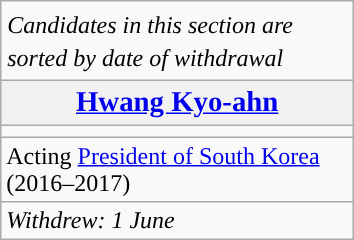<table class="wikitable defaultcenter">
<tr>
<td style="font-size:120%; background:"><em><small>Candidates in this section are sorted by date of withdrawal</small></em></td>
</tr>
<tr>
<th scope="col" style="width:11.8em; font-size:120%;"><a href='#'>Hwang Kyo-ahn</a></th>
</tr>
<tr>
<td></td>
</tr>
<tr>
<td>Acting <a href='#'>President of South Korea</a> (2016–2017)</td>
</tr>
<tr>
<td><em>Withdrew: 1 June</em><br></td>
</tr>
</table>
